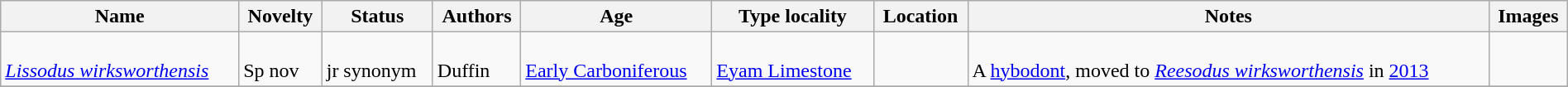<table class="wikitable sortable" align="center" width="100%">
<tr>
<th>Name</th>
<th>Novelty</th>
<th>Status</th>
<th>Authors</th>
<th>Age</th>
<th>Type locality</th>
<th>Location</th>
<th>Notes</th>
<th>Images</th>
</tr>
<tr>
<td><br><em><a href='#'>Lissodus wirksworthensis</a></em></td>
<td><br>Sp nov</td>
<td><br>jr synonym</td>
<td><br>Duffin</td>
<td><br><a href='#'>Early Carboniferous</a></td>
<td><br><a href='#'>Eyam Limestone</a></td>
<td><br></td>
<td><br>A <a href='#'>hybodont</a>, moved to <em><a href='#'>Reesodus wirksworthensis</a></em> in <a href='#'>2013</a></td>
<td></td>
</tr>
<tr>
</tr>
</table>
